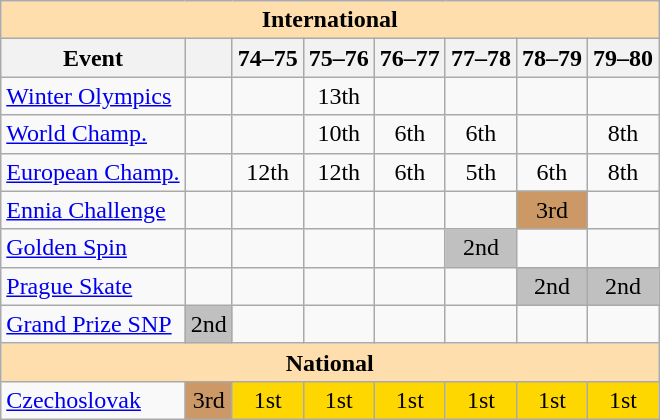<table class="wikitable" style="text-align:center">
<tr>
<th style="background-color: #ffdead; " colspan=8 align=center>International</th>
</tr>
<tr>
<th>Event</th>
<th></th>
<th>74–75</th>
<th>75–76</th>
<th>76–77</th>
<th>77–78</th>
<th>78–79</th>
<th>79–80</th>
</tr>
<tr>
<td align=left><a href='#'>Winter Olympics</a></td>
<td></td>
<td></td>
<td>13th</td>
<td></td>
<td></td>
<td></td>
<td></td>
</tr>
<tr>
<td align=left><a href='#'>World Champ.</a></td>
<td></td>
<td></td>
<td>10th</td>
<td>6th</td>
<td>6th</td>
<td></td>
<td>8th</td>
</tr>
<tr>
<td align=left><a href='#'>European Champ.</a></td>
<td></td>
<td>12th</td>
<td>12th</td>
<td>6th</td>
<td>5th</td>
<td>6th</td>
<td>8th</td>
</tr>
<tr>
<td align=left><a href='#'>Ennia Challenge</a></td>
<td></td>
<td></td>
<td></td>
<td></td>
<td></td>
<td bgcolor=cc9966>3rd</td>
<td></td>
</tr>
<tr>
<td align=left><a href='#'>Golden Spin</a></td>
<td></td>
<td></td>
<td></td>
<td></td>
<td bgcolor=silver>2nd</td>
<td></td>
<td></td>
</tr>
<tr>
<td align=left><a href='#'>Prague Skate</a></td>
<td></td>
<td></td>
<td></td>
<td></td>
<td></td>
<td bgcolor=silver>2nd</td>
<td bgcolor=silver>2nd</td>
</tr>
<tr>
<td align=left><a href='#'>Grand Prize SNP</a></td>
<td bgcolor=silver>2nd</td>
<td></td>
<td></td>
<td></td>
<td></td>
<td></td>
<td></td>
</tr>
<tr>
<th style="background-color: #ffdead; " colspan=8 align=center>National</th>
</tr>
<tr>
<td align=left><a href='#'>Czechoslovak</a></td>
<td bgcolor=cc9966>3rd</td>
<td bgcolor=gold>1st</td>
<td bgcolor=gold>1st</td>
<td bgcolor=gold>1st</td>
<td bgcolor=gold>1st</td>
<td bgcolor=gold>1st</td>
<td bgcolor=gold>1st</td>
</tr>
</table>
